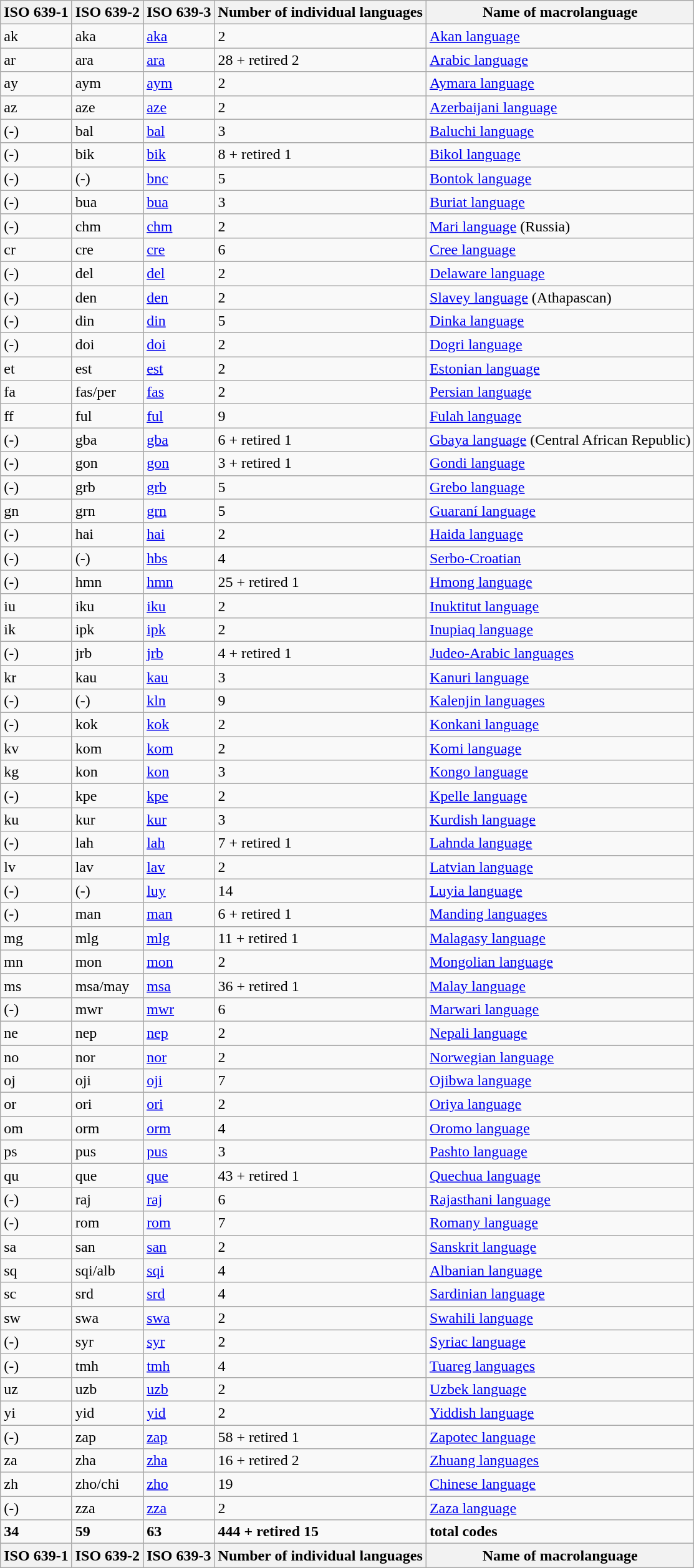<table class="wikitable sortable">
<tr>
<th>ISO 639-1</th>
<th>ISO 639-2</th>
<th>ISO 639-3</th>
<th>Number of individual languages</th>
<th>Name of macrolanguage</th>
</tr>
<tr>
<td>ak</td>
<td>aka</td>
<td><a href='#'>aka</a></td>
<td>2</td>
<td><a href='#'>Akan language</a></td>
</tr>
<tr>
<td>ar</td>
<td>ara</td>
<td><a href='#'>ara</a></td>
<td>28 + retired 2</td>
<td><a href='#'>Arabic language</a></td>
</tr>
<tr>
<td>ay</td>
<td>aym</td>
<td><a href='#'>aym</a></td>
<td>2</td>
<td><a href='#'>Aymara language</a></td>
</tr>
<tr>
<td>az</td>
<td>aze</td>
<td><a href='#'>aze</a></td>
<td>2</td>
<td><a href='#'>Azerbaijani language</a></td>
</tr>
<tr>
<td>(-)</td>
<td>bal</td>
<td><a href='#'>bal</a></td>
<td>3</td>
<td><a href='#'>Baluchi language</a></td>
</tr>
<tr>
<td>(-)</td>
<td>bik</td>
<td><a href='#'>bik</a></td>
<td>8 + retired 1</td>
<td><a href='#'>Bikol language</a></td>
</tr>
<tr>
<td>(-)</td>
<td>(-)</td>
<td><a href='#'>bnc</a></td>
<td>5</td>
<td><a href='#'>Bontok language</a></td>
</tr>
<tr>
<td>(-)</td>
<td>bua</td>
<td><a href='#'>bua</a></td>
<td>3</td>
<td><a href='#'>Buriat language</a></td>
</tr>
<tr>
<td>(-)</td>
<td>chm</td>
<td><a href='#'>chm</a></td>
<td>2</td>
<td><a href='#'>Mari language</a> (Russia)</td>
</tr>
<tr>
<td>cr</td>
<td>cre</td>
<td><a href='#'>cre</a></td>
<td>6</td>
<td><a href='#'>Cree language</a></td>
</tr>
<tr>
<td>(-)</td>
<td>del</td>
<td><a href='#'>del</a></td>
<td>2</td>
<td><a href='#'>Delaware language</a></td>
</tr>
<tr>
<td>(-)</td>
<td>den</td>
<td><a href='#'>den</a></td>
<td>2</td>
<td><a href='#'>Slavey language</a> (Athapascan)</td>
</tr>
<tr>
<td>(-)</td>
<td>din</td>
<td><a href='#'>din</a></td>
<td>5</td>
<td><a href='#'>Dinka language</a></td>
</tr>
<tr>
<td>(-)</td>
<td>doi</td>
<td><a href='#'>doi</a></td>
<td>2</td>
<td><a href='#'>Dogri language</a></td>
</tr>
<tr>
<td>et</td>
<td>est</td>
<td><a href='#'>est</a></td>
<td>2</td>
<td><a href='#'>Estonian language</a></td>
</tr>
<tr>
<td>fa</td>
<td>fas/per</td>
<td><a href='#'>fas</a></td>
<td>2</td>
<td><a href='#'>Persian language</a></td>
</tr>
<tr>
<td>ff</td>
<td>ful</td>
<td><a href='#'>ful</a></td>
<td>9</td>
<td><a href='#'>Fulah language</a></td>
</tr>
<tr>
<td>(-)</td>
<td>gba</td>
<td><a href='#'>gba</a></td>
<td>6 + retired 1</td>
<td><a href='#'>Gbaya language</a> (Central African Republic)</td>
</tr>
<tr>
<td>(-)</td>
<td>gon</td>
<td><a href='#'>gon</a></td>
<td>3 + retired 1</td>
<td><a href='#'>Gondi language</a></td>
</tr>
<tr>
<td>(-)</td>
<td>grb</td>
<td><a href='#'>grb</a></td>
<td>5</td>
<td><a href='#'>Grebo language</a></td>
</tr>
<tr>
<td>gn</td>
<td>grn</td>
<td><a href='#'>grn</a></td>
<td>5</td>
<td><a href='#'>Guaraní language</a></td>
</tr>
<tr>
<td>(-)</td>
<td>hai</td>
<td><a href='#'>hai</a></td>
<td>2</td>
<td><a href='#'>Haida language</a></td>
</tr>
<tr>
<td>(-)</td>
<td>(-)</td>
<td><a href='#'>hbs</a></td>
<td>4</td>
<td><a href='#'>Serbo-Croatian</a></td>
</tr>
<tr>
<td>(-)</td>
<td>hmn</td>
<td><a href='#'>hmn</a></td>
<td>25 + retired 1</td>
<td><a href='#'>Hmong language</a></td>
</tr>
<tr>
<td>iu</td>
<td>iku</td>
<td><a href='#'>iku</a></td>
<td>2</td>
<td><a href='#'>Inuktitut language</a></td>
</tr>
<tr>
<td>ik</td>
<td>ipk</td>
<td><a href='#'>ipk</a></td>
<td>2</td>
<td><a href='#'>Inupiaq language</a></td>
</tr>
<tr>
<td>(-)</td>
<td>jrb</td>
<td><a href='#'>jrb</a></td>
<td>4 + retired 1</td>
<td><a href='#'>Judeo-Arabic languages</a></td>
</tr>
<tr>
<td>kr</td>
<td>kau</td>
<td><a href='#'>kau</a></td>
<td>3</td>
<td><a href='#'>Kanuri language</a></td>
</tr>
<tr>
<td>(-)</td>
<td>(-)</td>
<td><a href='#'>kln</a></td>
<td>9</td>
<td><a href='#'>Kalenjin languages</a></td>
</tr>
<tr>
<td>(-)</td>
<td>kok</td>
<td><a href='#'>kok</a></td>
<td>2</td>
<td><a href='#'>Konkani language</a></td>
</tr>
<tr>
<td>kv</td>
<td>kom</td>
<td><a href='#'>kom</a></td>
<td>2</td>
<td><a href='#'>Komi language</a></td>
</tr>
<tr>
<td>kg</td>
<td>kon</td>
<td><a href='#'>kon</a></td>
<td>3</td>
<td><a href='#'>Kongo language</a></td>
</tr>
<tr>
<td>(-)</td>
<td>kpe</td>
<td><a href='#'>kpe</a></td>
<td>2</td>
<td><a href='#'>Kpelle language</a></td>
</tr>
<tr>
<td>ku</td>
<td>kur</td>
<td><a href='#'>kur</a></td>
<td>3</td>
<td><a href='#'>Kurdish language</a></td>
</tr>
<tr>
<td>(-)</td>
<td>lah</td>
<td><a href='#'>lah</a></td>
<td>7 + retired 1</td>
<td><a href='#'>Lahnda language</a></td>
</tr>
<tr>
<td>lv</td>
<td>lav</td>
<td><a href='#'>lav</a></td>
<td>2</td>
<td><a href='#'>Latvian language</a></td>
</tr>
<tr>
<td>(-)</td>
<td>(-)</td>
<td><a href='#'>luy</a></td>
<td>14</td>
<td><a href='#'>Luyia language</a></td>
</tr>
<tr>
<td>(-)</td>
<td>man</td>
<td><a href='#'>man</a></td>
<td>6 + retired 1</td>
<td><a href='#'>Manding languages</a></td>
</tr>
<tr>
<td>mg</td>
<td>mlg</td>
<td><a href='#'>mlg</a></td>
<td>11 + retired 1</td>
<td><a href='#'>Malagasy language</a></td>
</tr>
<tr>
<td>mn</td>
<td>mon</td>
<td><a href='#'>mon</a></td>
<td>2</td>
<td><a href='#'>Mongolian language</a></td>
</tr>
<tr>
<td>ms</td>
<td>msa/may</td>
<td><a href='#'>msa</a></td>
<td>36 + retired 1</td>
<td><a href='#'>Malay language</a></td>
</tr>
<tr>
<td>(-)</td>
<td>mwr</td>
<td><a href='#'>mwr</a></td>
<td>6</td>
<td><a href='#'>Marwari language</a></td>
</tr>
<tr>
<td>ne</td>
<td>nep</td>
<td><a href='#'>nep</a></td>
<td>2</td>
<td><a href='#'>Nepali language</a></td>
</tr>
<tr>
<td>no</td>
<td>nor</td>
<td><a href='#'>nor</a></td>
<td>2</td>
<td><a href='#'>Norwegian language</a></td>
</tr>
<tr>
<td>oj</td>
<td>oji</td>
<td><a href='#'>oji</a></td>
<td>7</td>
<td><a href='#'>Ojibwa language</a></td>
</tr>
<tr>
<td>or</td>
<td>ori</td>
<td><a href='#'>ori</a></td>
<td>2</td>
<td><a href='#'>Oriya language</a></td>
</tr>
<tr>
<td>om</td>
<td>orm</td>
<td><a href='#'>orm</a></td>
<td>4</td>
<td><a href='#'>Oromo language</a></td>
</tr>
<tr>
<td>ps</td>
<td>pus</td>
<td><a href='#'>pus</a></td>
<td>3</td>
<td><a href='#'>Pashto language</a></td>
</tr>
<tr>
<td>qu</td>
<td>que</td>
<td><a href='#'>que</a></td>
<td>43 + retired 1</td>
<td><a href='#'>Quechua language</a></td>
</tr>
<tr>
<td>(-)</td>
<td>raj</td>
<td><a href='#'>raj</a></td>
<td>6</td>
<td><a href='#'>Rajasthani language</a></td>
</tr>
<tr>
<td>(-)</td>
<td>rom</td>
<td><a href='#'>rom</a></td>
<td>7</td>
<td><a href='#'>Romany language</a></td>
</tr>
<tr>
<td>sa</td>
<td>san</td>
<td><a href='#'>san</a></td>
<td>2</td>
<td><a href='#'>Sanskrit language</a></td>
</tr>
<tr>
<td>sq</td>
<td>sqi/alb</td>
<td><a href='#'>sqi</a></td>
<td>4</td>
<td><a href='#'>Albanian language</a></td>
</tr>
<tr>
<td>sc</td>
<td>srd</td>
<td><a href='#'>srd</a></td>
<td>4</td>
<td><a href='#'>Sardinian language</a></td>
</tr>
<tr>
<td>sw</td>
<td>swa</td>
<td><a href='#'>swa</a></td>
<td>2</td>
<td><a href='#'>Swahili language</a></td>
</tr>
<tr>
<td>(-)</td>
<td>syr</td>
<td><a href='#'>syr</a></td>
<td>2</td>
<td><a href='#'>Syriac language</a></td>
</tr>
<tr>
<td>(-)</td>
<td>tmh</td>
<td><a href='#'>tmh</a></td>
<td>4</td>
<td><a href='#'>Tuareg languages</a></td>
</tr>
<tr>
<td>uz</td>
<td>uzb</td>
<td><a href='#'>uzb</a></td>
<td>2</td>
<td><a href='#'>Uzbek language</a></td>
</tr>
<tr>
<td>yi</td>
<td>yid</td>
<td><a href='#'>yid</a></td>
<td>2</td>
<td><a href='#'>Yiddish language</a></td>
</tr>
<tr>
<td>(-)</td>
<td>zap</td>
<td><a href='#'>zap</a></td>
<td>58 + retired 1</td>
<td><a href='#'>Zapotec language</a></td>
</tr>
<tr>
<td>za</td>
<td>zha</td>
<td><a href='#'>zha</a></td>
<td>16 + retired 2</td>
<td><a href='#'>Zhuang languages</a></td>
</tr>
<tr>
<td>zh</td>
<td>zho/chi</td>
<td><a href='#'>zho</a></td>
<td>19</td>
<td><a href='#'>Chinese language</a></td>
</tr>
<tr>
<td>(-)</td>
<td>zza</td>
<td><a href='#'>zza</a></td>
<td>2</td>
<td><a href='#'>Zaza language</a></td>
</tr>
<tr class="sortbottom">
<td><strong>34</strong></td>
<td><strong>59</strong></td>
<td><strong>63</strong></td>
<td><strong>444 + retired 15</strong></td>
<td><strong>total codes</strong></td>
</tr>
<tr class="sortbottom">
<th>ISO 639-1</th>
<th>ISO 639-2</th>
<th>ISO 639-3</th>
<th>Number of individual languages</th>
<th>Name of macrolanguage</th>
</tr>
</table>
